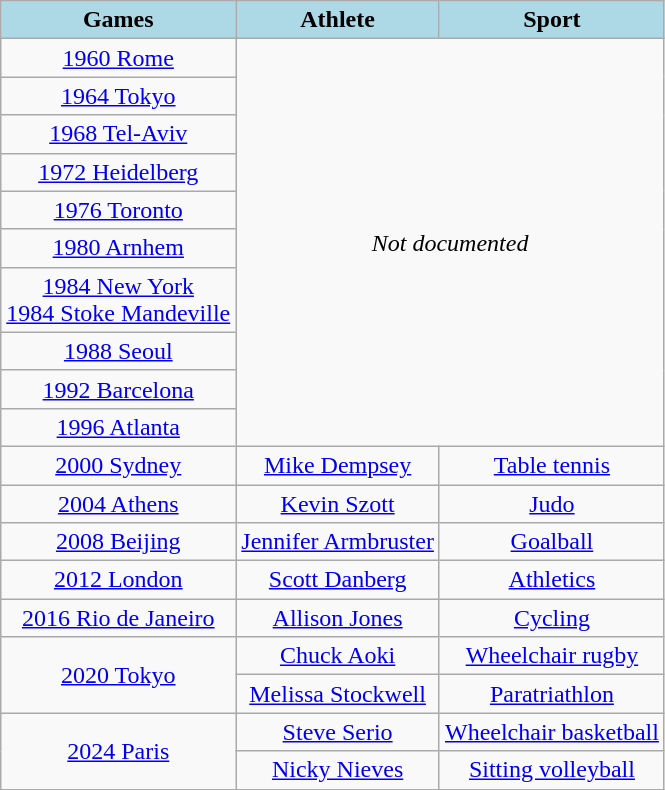<table class="wikitable" style="text-align:center">
<tr>
<th style="background:lightblue;">Games</th>
<th style="background:lightblue;">Athlete</th>
<th style="background:lightblue;">Sport</th>
</tr>
<tr>
<td> <a href='#'>1960 Rome</a></td>
<td colspan="2" rowspan="10"><em>Not documented</em></td>
</tr>
<tr>
<td> <a href='#'>1964 Tokyo</a></td>
</tr>
<tr>
<td> <a href='#'>1968 Tel-Aviv</a></td>
</tr>
<tr>
<td> <a href='#'>1972 Heidelberg</a></td>
</tr>
<tr>
<td> <a href='#'>1976 Toronto</a></td>
</tr>
<tr>
<td> <a href='#'>1980 Arnhem</a></td>
</tr>
<tr>
<td> <a href='#'>1984 New York</a><br> <a href='#'>1984 Stoke Mandeville</a></td>
</tr>
<tr>
<td> <a href='#'>1988 Seoul</a></td>
</tr>
<tr>
<td> <a href='#'>1992 Barcelona</a></td>
</tr>
<tr>
<td> <a href='#'>1996 Atlanta</a></td>
</tr>
<tr>
<td> <a href='#'>2000 Sydney</a></td>
<td><a href='#'>Mike Dempsey</a></td>
<td><a href='#'>Table tennis</a></td>
</tr>
<tr>
<td> <a href='#'>2004 Athens</a></td>
<td><a href='#'>Kevin Szott</a></td>
<td><a href='#'>Judo</a></td>
</tr>
<tr>
<td> <a href='#'>2008 Beijing</a></td>
<td><a href='#'>Jennifer Armbruster</a></td>
<td><a href='#'>Goalball</a></td>
</tr>
<tr>
<td> <a href='#'>2012 London</a></td>
<td><a href='#'>Scott Danberg</a></td>
<td><a href='#'>Athletics</a></td>
</tr>
<tr>
<td> <a href='#'>2016 Rio de Janeiro</a></td>
<td><a href='#'>Allison Jones</a></td>
<td><a href='#'>Cycling</a></td>
</tr>
<tr>
<td rowspan=2> <a href='#'>2020 Tokyo</a></td>
<td><a href='#'>Chuck Aoki</a></td>
<td><a href='#'>Wheelchair rugby</a></td>
</tr>
<tr>
<td><a href='#'>Melissa Stockwell</a></td>
<td><a href='#'>Paratriathlon</a></td>
</tr>
<tr>
<td rowspan=2> <a href='#'>2024 Paris</a></td>
<td><a href='#'>Steve Serio</a></td>
<td><a href='#'>Wheelchair basketball</a></td>
</tr>
<tr>
<td><a href='#'>Nicky Nieves</a></td>
<td><a href='#'>Sitting volleyball</a></td>
</tr>
</table>
